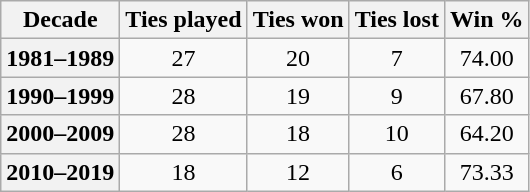<table class="wikitable sortable" style="text-align:center">
<tr>
<th>Decade</th>
<th>Ties played</th>
<th>Ties won</th>
<th>Ties lost</th>
<th>Win %</th>
</tr>
<tr>
<th>1981–1989</th>
<td>27</td>
<td>20</td>
<td>7</td>
<td>74.00</td>
</tr>
<tr>
<th>1990–1999</th>
<td>28</td>
<td>19</td>
<td>9</td>
<td>67.80</td>
</tr>
<tr>
<th>2000–2009</th>
<td>28</td>
<td>18</td>
<td>10</td>
<td>64.20</td>
</tr>
<tr>
<th>2010–2019</th>
<td>18</td>
<td>12</td>
<td>6</td>
<td>73.33</td>
</tr>
</table>
